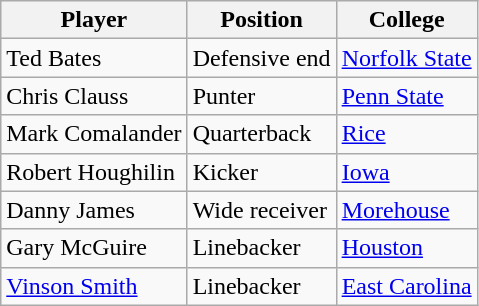<table class="wikitable">
<tr>
<th>Player</th>
<th>Position</th>
<th>College</th>
</tr>
<tr>
<td>Ted Bates</td>
<td>Defensive end</td>
<td><a href='#'>Norfolk State</a></td>
</tr>
<tr>
<td>Chris Clauss</td>
<td>Punter</td>
<td><a href='#'>Penn State</a></td>
</tr>
<tr>
<td>Mark Comalander</td>
<td>Quarterback</td>
<td><a href='#'>Rice</a></td>
</tr>
<tr>
<td>Robert Houghilin</td>
<td>Kicker</td>
<td><a href='#'>Iowa</a></td>
</tr>
<tr>
<td>Danny James</td>
<td>Wide receiver</td>
<td><a href='#'>Morehouse</a></td>
</tr>
<tr>
<td>Gary McGuire</td>
<td>Linebacker</td>
<td><a href='#'>Houston</a></td>
</tr>
<tr>
<td><a href='#'>Vinson Smith</a></td>
<td>Linebacker</td>
<td><a href='#'>East Carolina</a></td>
</tr>
</table>
